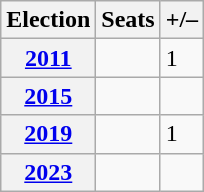<table class=wikitable>
<tr>
<th>Election</th>
<th>Seats</th>
<th>+/–</th>
</tr>
<tr>
<th><a href='#'>2011</a></th>
<td></td>
<td> 1</td>
</tr>
<tr>
<th><a href='#'>2015</a></th>
<td></td>
<td></td>
</tr>
<tr>
<th><a href='#'>2019</a></th>
<td></td>
<td> 1</td>
</tr>
<tr>
<th><a href='#'>2023</a></th>
<td></td>
<td></td>
</tr>
</table>
